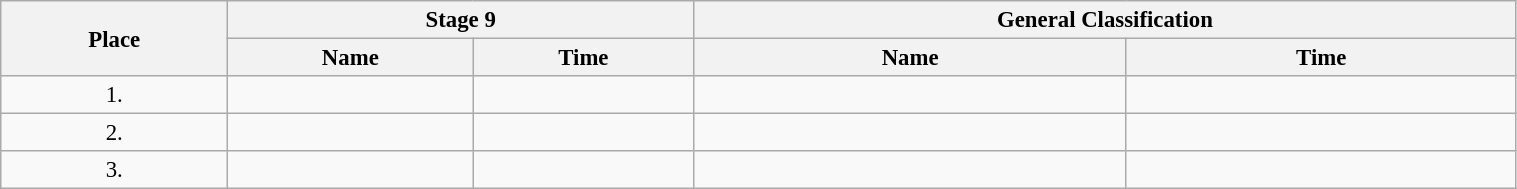<table class=wikitable style="font-size:95%" width="80%">
<tr>
<th rowspan="2">Place</th>
<th colspan="2">Stage 9</th>
<th colspan="2">General Classification</th>
</tr>
<tr>
<th>Name</th>
<th>Time</th>
<th>Name</th>
<th>Time</th>
</tr>
<tr>
<td align="center">1.</td>
<td></td>
<td></td>
<td></td>
<td></td>
</tr>
<tr>
<td align="center">2.</td>
<td></td>
<td></td>
<td></td>
<td></td>
</tr>
<tr>
<td align="center">3.</td>
<td></td>
<td></td>
<td></td>
<td></td>
</tr>
</table>
